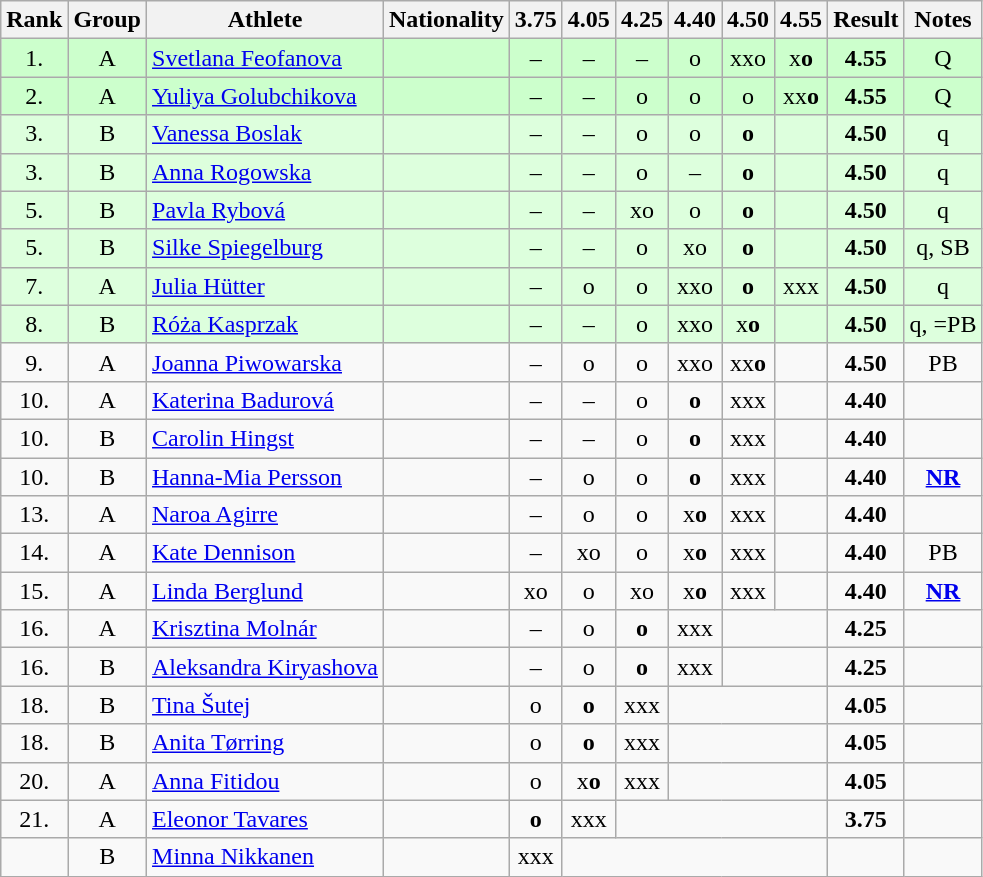<table class="wikitable sortable" style="text-align:center">
<tr>
<th>Rank</th>
<th>Group</th>
<th>Athlete</th>
<th>Nationality</th>
<th>3.75</th>
<th>4.05</th>
<th>4.25</th>
<th>4.40</th>
<th>4.50</th>
<th>4.55</th>
<th>Result</th>
<th>Notes</th>
</tr>
<tr bgcolor=ccffcc>
<td>1.</td>
<td>A</td>
<td align="left"><a href='#'>Svetlana Feofanova</a></td>
<td align=left></td>
<td>–</td>
<td>–</td>
<td>–</td>
<td>o</td>
<td>xxo</td>
<td>x<strong>o</strong></td>
<td><strong>4.55</strong></td>
<td>Q</td>
</tr>
<tr bgcolor=ccffcc>
<td>2.</td>
<td>A</td>
<td align="left"><a href='#'>Yuliya Golubchikova</a></td>
<td align=left></td>
<td>–</td>
<td>–</td>
<td>o</td>
<td>o</td>
<td>o</td>
<td>xx<strong>o</strong></td>
<td><strong>4.55</strong></td>
<td>Q</td>
</tr>
<tr bgcolor=ddffdd>
<td>3.</td>
<td>B</td>
<td align="left"><a href='#'>Vanessa Boslak</a></td>
<td align=left></td>
<td>–</td>
<td>–</td>
<td>o</td>
<td>o</td>
<td><strong>o</strong></td>
<td></td>
<td><strong>4.50</strong></td>
<td>q</td>
</tr>
<tr bgcolor=ddffdd>
<td>3.</td>
<td>B</td>
<td align="left"><a href='#'>Anna Rogowska</a></td>
<td align=left></td>
<td>–</td>
<td>–</td>
<td>o</td>
<td>–</td>
<td><strong>o</strong></td>
<td></td>
<td><strong>4.50</strong></td>
<td>q</td>
</tr>
<tr bgcolor=ddffdd>
<td>5.</td>
<td>B</td>
<td align="left"><a href='#'>Pavla Rybová</a></td>
<td align=left></td>
<td>–</td>
<td>–</td>
<td>xo</td>
<td>o</td>
<td><strong>o</strong></td>
<td></td>
<td><strong>4.50</strong></td>
<td>q</td>
</tr>
<tr bgcolor=ddffdd>
<td>5.</td>
<td>B</td>
<td align="left"><a href='#'>Silke Spiegelburg</a></td>
<td align=left></td>
<td>–</td>
<td>–</td>
<td>o</td>
<td>xo</td>
<td><strong>o</strong></td>
<td></td>
<td><strong>4.50</strong></td>
<td>q, SB</td>
</tr>
<tr bgcolor=ddffdd>
<td>7.</td>
<td>A</td>
<td align="left"><a href='#'>Julia Hütter</a></td>
<td align=left></td>
<td>–</td>
<td>o</td>
<td>o</td>
<td>xxo</td>
<td><strong>o</strong></td>
<td>xxx</td>
<td><strong>4.50</strong></td>
<td>q</td>
</tr>
<tr bgcolor=ddffdd>
<td>8.</td>
<td>B</td>
<td align="left"><a href='#'>Róża Kasprzak</a></td>
<td align=left></td>
<td>–</td>
<td>–</td>
<td>o</td>
<td>xxo</td>
<td>x<strong>o</strong></td>
<td></td>
<td><strong>4.50</strong></td>
<td>q, =PB</td>
</tr>
<tr>
<td>9.</td>
<td>A</td>
<td align="left"><a href='#'>Joanna Piwowarska</a></td>
<td align=left></td>
<td>–</td>
<td>o</td>
<td>o</td>
<td>xxo</td>
<td>xx<strong>o</strong></td>
<td></td>
<td><strong>4.50</strong></td>
<td>PB</td>
</tr>
<tr>
<td>10.</td>
<td>A</td>
<td align="left"><a href='#'>Katerina Badurová</a></td>
<td align=left></td>
<td>–</td>
<td>–</td>
<td>o</td>
<td><strong>o</strong></td>
<td>xxx</td>
<td></td>
<td><strong>4.40</strong></td>
<td></td>
</tr>
<tr>
<td>10.</td>
<td>B</td>
<td align="left"><a href='#'>Carolin Hingst</a></td>
<td align=left></td>
<td>–</td>
<td>–</td>
<td>o</td>
<td><strong>o</strong></td>
<td>xxx</td>
<td></td>
<td><strong>4.40</strong></td>
<td></td>
</tr>
<tr>
<td>10.</td>
<td>B</td>
<td align="left"><a href='#'>Hanna-Mia Persson</a></td>
<td align=left></td>
<td>–</td>
<td>o</td>
<td>o</td>
<td><strong>o</strong></td>
<td>xxx</td>
<td></td>
<td><strong>4.40</strong></td>
<td><strong><a href='#'>NR</a></strong></td>
</tr>
<tr>
<td>13.</td>
<td>A</td>
<td align="left"><a href='#'>Naroa Agirre</a></td>
<td align=left></td>
<td>–</td>
<td>o</td>
<td>o</td>
<td>x<strong>o</strong></td>
<td>xxx</td>
<td></td>
<td><strong>4.40</strong></td>
<td></td>
</tr>
<tr>
<td>14.</td>
<td>A</td>
<td align="left"><a href='#'>Kate Dennison</a></td>
<td align=left></td>
<td>–</td>
<td>xo</td>
<td>o</td>
<td>x<strong>o</strong></td>
<td>xxx</td>
<td></td>
<td><strong>4.40</strong></td>
<td>PB</td>
</tr>
<tr>
<td>15.</td>
<td>A</td>
<td align="left"><a href='#'>Linda Berglund</a></td>
<td align=left></td>
<td>xo</td>
<td>o</td>
<td>xo</td>
<td>x<strong>o</strong></td>
<td>xxx</td>
<td></td>
<td><strong>4.40</strong></td>
<td><strong><a href='#'>NR</a></strong></td>
</tr>
<tr>
<td>16.</td>
<td>A</td>
<td align="left"><a href='#'>Krisztina Molnár</a></td>
<td align=left></td>
<td>–</td>
<td>o</td>
<td><strong>o</strong></td>
<td>xxx</td>
<td colspan=2></td>
<td><strong>4.25</strong></td>
<td></td>
</tr>
<tr>
<td>16.</td>
<td>B</td>
<td align="left"><a href='#'>Aleksandra Kiryashova</a></td>
<td align=left></td>
<td>–</td>
<td>o</td>
<td><strong>o</strong></td>
<td>xxx</td>
<td colspan=2></td>
<td><strong>4.25</strong></td>
<td></td>
</tr>
<tr>
<td>18.</td>
<td>B</td>
<td align="left"><a href='#'>Tina Šutej</a></td>
<td align=left></td>
<td>o</td>
<td><strong>o</strong></td>
<td>xxx</td>
<td colspan=3></td>
<td><strong>4.05</strong></td>
<td></td>
</tr>
<tr>
<td>18.</td>
<td>B</td>
<td align="left"><a href='#'>Anita Tørring</a></td>
<td align=left></td>
<td>o</td>
<td><strong>o</strong></td>
<td>xxx</td>
<td colspan=3></td>
<td><strong>4.05</strong></td>
<td></td>
</tr>
<tr>
<td>20.</td>
<td>A</td>
<td align="left"><a href='#'>Anna Fitidou</a></td>
<td align=left></td>
<td>o</td>
<td>x<strong>o</strong></td>
<td>xxx</td>
<td colspan=3></td>
<td><strong>4.05</strong></td>
<td></td>
</tr>
<tr>
<td>21.</td>
<td>A</td>
<td align="left"><a href='#'>Eleonor Tavares</a></td>
<td align=left></td>
<td><strong>o</strong></td>
<td>xxx</td>
<td colspan=4></td>
<td><strong>3.75</strong></td>
<td></td>
</tr>
<tr>
<td></td>
<td>B</td>
<td align="left"><a href='#'>Minna Nikkanen</a></td>
<td align=left></td>
<td>xxx</td>
<td colspan=5></td>
<td><strong></strong></td>
<td></td>
</tr>
</table>
